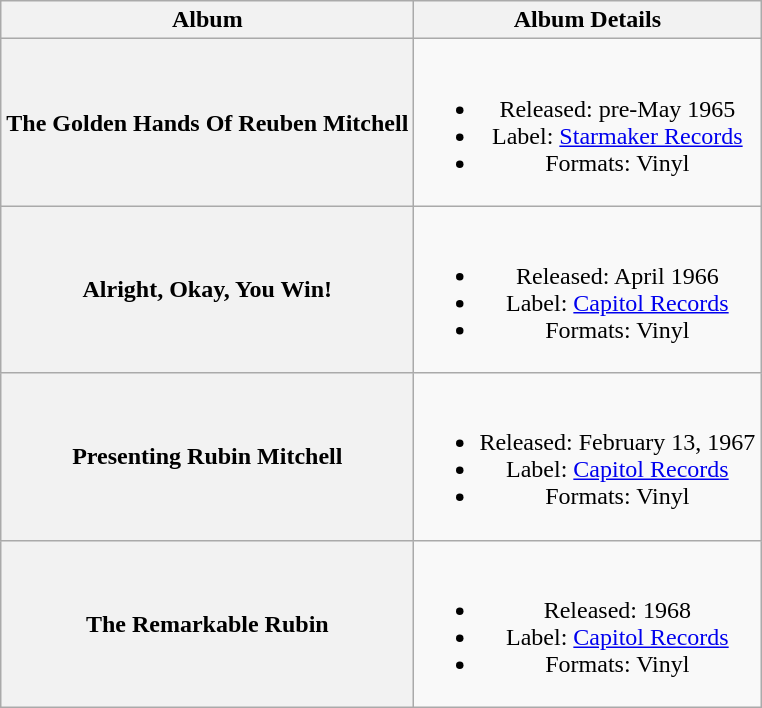<table class="wikitable plainrowheaders" style="text-align:center;">
<tr>
<th scope="col">Album</th>
<th scope="col">Album Details</th>
</tr>
<tr>
<th scope="row">The Golden Hands Of Reuben Mitchell</th>
<td><br><ul><li>Released: pre-May 1965</li><li>Label: <a href='#'>Starmaker Records</a></li><li>Formats: Vinyl</li></ul></td>
</tr>
<tr>
<th scope="row">Alright, Okay, You Win!</th>
<td><br><ul><li>Released: April 1966</li><li>Label: <a href='#'>Capitol Records</a></li><li>Formats: Vinyl</li></ul></td>
</tr>
<tr>
<th scope="row">Presenting Rubin Mitchell</th>
<td><br><ul><li>Released: February 13, 1967</li><li>Label: <a href='#'>Capitol Records</a></li><li>Formats: Vinyl</li></ul></td>
</tr>
<tr>
<th scope="row">The Remarkable Rubin</th>
<td><br><ul><li>Released: 1968</li><li>Label: <a href='#'>Capitol Records</a></li><li>Formats: Vinyl</li></ul></td>
</tr>
</table>
